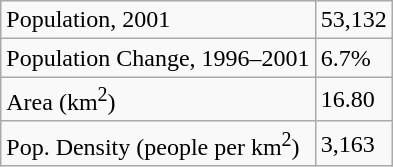<table class="wikitable">
<tr>
<td>Population, 2001</td>
<td>53,132</td>
</tr>
<tr>
<td>Population Change, 1996–2001</td>
<td>6.7%</td>
</tr>
<tr>
<td>Area (km<sup>2</sup>)</td>
<td>16.80</td>
</tr>
<tr>
<td>Pop. Density (people per km<sup>2</sup>)</td>
<td>3,163</td>
</tr>
</table>
